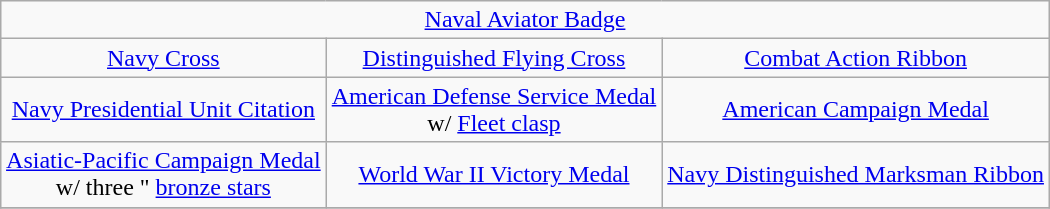<table class="wikitable" style="margin:1em auto; text-align:center;">
<tr>
<td colspan="3"><a href='#'>Naval Aviator Badge</a></td>
</tr>
<tr>
<td><a href='#'>Navy Cross</a></td>
<td><a href='#'>Distinguished Flying Cross</a></td>
<td><a href='#'>Combat Action Ribbon</a></td>
</tr>
<tr>
<td><a href='#'>Navy Presidential Unit Citation</a></td>
<td><a href='#'>American Defense Service Medal</a><br>w/ <a href='#'>Fleet clasp</a></td>
<td><a href='#'>American Campaign Medal</a></td>
</tr>
<tr>
<td><a href='#'>Asiatic-Pacific Campaign Medal</a><br>w/ three " <a href='#'>bronze stars</a></td>
<td><a href='#'>World War II Victory Medal</a></td>
<td><a href='#'>Navy Distinguished Marksman Ribbon</a></td>
</tr>
<tr>
</tr>
</table>
